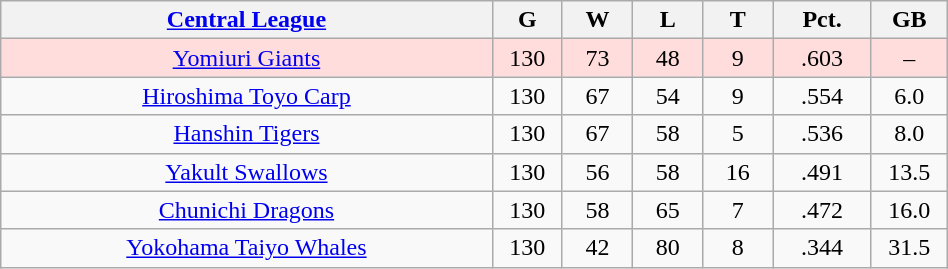<table class="wikitable"  style="width:50%; text-align:center;">
<tr>
<th style="width:35%;"><a href='#'>Central League</a></th>
<th style="width:5%;">G</th>
<th style="width:5%;">W</th>
<th style="width:5%;">L</th>
<th style="width:5%;">T</th>
<th style="width:7%;">Pct.</th>
<th style="width:5%;">GB</th>
</tr>
<tr style="background:#fdd;">
<td><a href='#'>Yomiuri Giants</a></td>
<td>130</td>
<td>73</td>
<td>48</td>
<td>9</td>
<td>.603</td>
<td>–</td>
</tr>
<tr align=center>
<td><a href='#'>Hiroshima Toyo Carp</a></td>
<td>130</td>
<td>67</td>
<td>54</td>
<td>9</td>
<td>.554</td>
<td>6.0</td>
</tr>
<tr align=center>
<td><a href='#'>Hanshin Tigers</a></td>
<td>130</td>
<td>67</td>
<td>58</td>
<td>5</td>
<td>.536</td>
<td>8.0</td>
</tr>
<tr align=center>
<td><a href='#'>Yakult Swallows</a></td>
<td>130</td>
<td>56</td>
<td>58</td>
<td>16</td>
<td>.491</td>
<td>13.5</td>
</tr>
<tr align=center>
<td><a href='#'>Chunichi Dragons</a></td>
<td>130</td>
<td>58</td>
<td>65</td>
<td>7</td>
<td>.472</td>
<td>16.0</td>
</tr>
<tr align=center>
<td><a href='#'>Yokohama Taiyo Whales</a></td>
<td>130</td>
<td>42</td>
<td>80</td>
<td>8</td>
<td>.344</td>
<td>31.5</td>
</tr>
</table>
